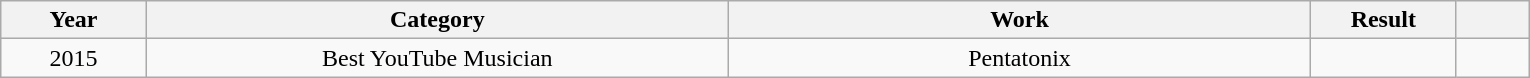<table class="wikitable">
<tr>
<th style="width:5%;">Year</th>
<th style="width:20%;">Category</th>
<th style="width:20%;">Work</th>
<th style="width:5%;">Result</th>
<th style="width:2.5%;"></th>
</tr>
<tr>
<td style="text-align:center;">2015</td>
<td style="text-align:center;">Best YouTube Musician</td>
<td style="text-align:center;">Pentatonix</td>
<td></td>
<td style="text-align:center;"></td>
</tr>
</table>
